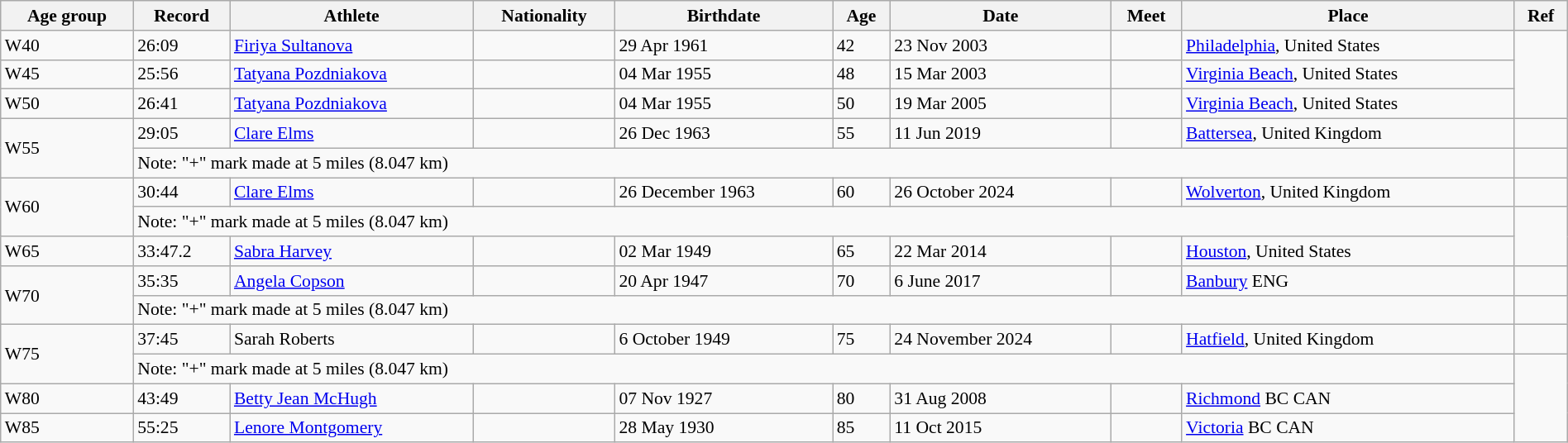<table class="wikitable" style="font-size:90%; width: 100%;">
<tr>
<th>Age group</th>
<th>Record</th>
<th>Athlete</th>
<th>Nationality</th>
<th>Birthdate</th>
<th>Age</th>
<th>Date</th>
<th>Meet</th>
<th>Place</th>
<th>Ref</th>
</tr>
<tr>
<td>W40</td>
<td>26:09</td>
<td><a href='#'>Firiya Sultanova</a></td>
<td></td>
<td>29 Apr 1961</td>
<td>42</td>
<td>23 Nov 2003</td>
<td></td>
<td><a href='#'>Philadelphia</a>, United States</td>
</tr>
<tr>
<td>W45</td>
<td>25:56</td>
<td><a href='#'>Tatyana Pozdniakova</a></td>
<td></td>
<td>04 Mar 1955</td>
<td>48</td>
<td>15 Mar 2003</td>
<td></td>
<td><a href='#'>Virginia Beach</a>, United States</td>
</tr>
<tr>
<td>W50</td>
<td>26:41</td>
<td><a href='#'>Tatyana Pozdniakova</a></td>
<td></td>
<td>04 Mar 1955</td>
<td>50</td>
<td>19 Mar 2005</td>
<td></td>
<td><a href='#'>Virginia Beach</a>, United States</td>
</tr>
<tr>
<td rowspan=2>W55</td>
<td>29:05</td>
<td><a href='#'>Clare Elms</a></td>
<td></td>
<td>26 Dec 1963</td>
<td>55</td>
<td>11 Jun 2019</td>
<td></td>
<td><a href='#'>Battersea</a>, United Kingdom</td>
<td></td>
</tr>
<tr>
<td colspan=8>Note: "+" mark made at 5 miles (8.047 km)</td>
</tr>
<tr>
<td rowspan=2>W60</td>
<td>30:44</td>
<td><a href='#'>Clare Elms</a></td>
<td></td>
<td>26 December 1963</td>
<td>60</td>
<td>26 October 2024</td>
<td></td>
<td><a href='#'>Wolverton</a>, United Kingdom</td>
<td></td>
</tr>
<tr>
<td colspan=8>Note: "+" mark made at 5 miles (8.047 km)</td>
</tr>
<tr>
<td>W65</td>
<td>33:47.2</td>
<td><a href='#'>Sabra Harvey</a></td>
<td></td>
<td>02 Mar 1949</td>
<td>65</td>
<td>22 Mar 2014</td>
<td></td>
<td><a href='#'>Houston</a>, United States</td>
</tr>
<tr>
<td rowspan=2>W70</td>
<td>35:35</td>
<td><a href='#'>Angela Copson</a></td>
<td></td>
<td>20 Apr 1947</td>
<td>70</td>
<td>6 June 2017</td>
<td></td>
<td><a href='#'>Banbury</a> ENG</td>
<td></td>
</tr>
<tr>
<td colspan=8>Note: "+" mark made at 5 miles (8.047 km)</td>
</tr>
<tr>
<td rowspan=2>W75</td>
<td>37:45</td>
<td>Sarah Roberts</td>
<td></td>
<td>6 October 1949</td>
<td>75</td>
<td>24 November 2024</td>
<td></td>
<td><a href='#'>Hatfield</a>, United Kingdom</td>
<td></td>
</tr>
<tr>
<td colspan=8>Note: "+" mark made at 5 miles (8.047 km)</td>
</tr>
<tr>
<td>W80</td>
<td>43:49</td>
<td><a href='#'>Betty Jean McHugh</a></td>
<td></td>
<td>07 Nov 1927</td>
<td>80</td>
<td>31 Aug 2008</td>
<td></td>
<td><a href='#'>Richmond</a> BC CAN</td>
</tr>
<tr>
<td>W85</td>
<td>55:25</td>
<td><a href='#'>Lenore Montgomery</a></td>
<td></td>
<td>28 May 1930</td>
<td>85</td>
<td>11 Oct 2015</td>
<td></td>
<td><a href='#'>Victoria</a> BC CAN</td>
</tr>
</table>
